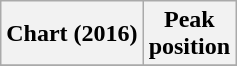<table class="wikitable sortable plainrowheaders">
<tr>
<th>Chart (2016)</th>
<th>Peak<br>position</th>
</tr>
<tr>
</tr>
</table>
